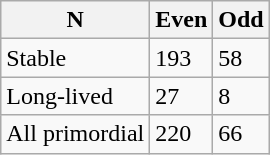<table class="wikitable" style="float:right; margin-left:1em">
<tr>
<th>N</th>
<th>Even</th>
<th>Odd</th>
</tr>
<tr>
<td>Stable</td>
<td>193</td>
<td>58</td>
</tr>
<tr>
<td>Long-lived</td>
<td>27</td>
<td>8</td>
</tr>
<tr>
<td>All primordial</td>
<td>220</td>
<td>66</td>
</tr>
</table>
